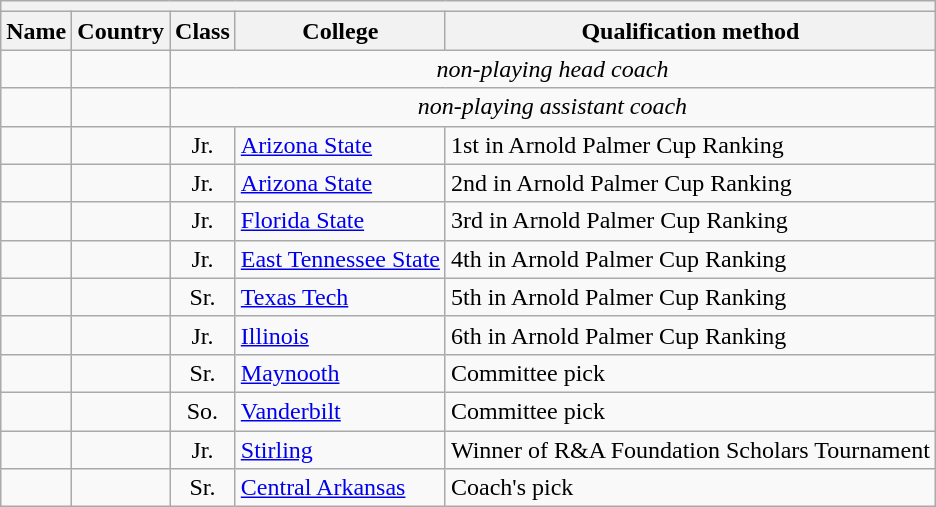<table class="wikitable sortable">
<tr>
<th colspan=5></th>
</tr>
<tr>
<th>Name</th>
<th>Country</th>
<th>Class</th>
<th>College</th>
<th>Qualification method</th>
</tr>
<tr>
<td></td>
<td></td>
<td colspan=3 align=center><em>non-playing head coach</em></td>
</tr>
<tr>
<td></td>
<td></td>
<td colspan=3 align=center><em>non-playing assistant coach</em></td>
</tr>
<tr>
<td></td>
<td></td>
<td align=center>Jr.</td>
<td><a href='#'>Arizona State</a></td>
<td>1st in Arnold Palmer Cup Ranking</td>
</tr>
<tr>
<td></td>
<td></td>
<td align=center>Jr.</td>
<td><a href='#'>Arizona State</a></td>
<td>2nd in Arnold Palmer Cup Ranking</td>
</tr>
<tr>
<td></td>
<td></td>
<td align=center>Jr.</td>
<td><a href='#'>Florida State</a></td>
<td>3rd in Arnold Palmer Cup Ranking</td>
</tr>
<tr>
<td></td>
<td></td>
<td align=center>Jr.</td>
<td><a href='#'>East Tennessee State</a></td>
<td>4th in Arnold Palmer Cup Ranking</td>
</tr>
<tr>
<td></td>
<td></td>
<td align=center>Sr.</td>
<td><a href='#'>Texas Tech</a></td>
<td>5th in Arnold Palmer Cup Ranking</td>
</tr>
<tr>
<td></td>
<td></td>
<td align=center>Jr.</td>
<td><a href='#'>Illinois</a></td>
<td>6th in Arnold Palmer Cup Ranking</td>
</tr>
<tr>
<td></td>
<td></td>
<td align=center>Sr.</td>
<td><a href='#'>Maynooth</a></td>
<td>Committee pick</td>
</tr>
<tr>
<td></td>
<td></td>
<td align=center>So.</td>
<td><a href='#'>Vanderbilt</a></td>
<td>Committee pick</td>
</tr>
<tr>
<td></td>
<td></td>
<td align=center>Jr.</td>
<td><a href='#'>Stirling</a></td>
<td>Winner of R&A Foundation Scholars Tournament</td>
</tr>
<tr>
<td></td>
<td></td>
<td align=center>Sr.</td>
<td><a href='#'>Central Arkansas</a></td>
<td>Coach's pick</td>
</tr>
</table>
